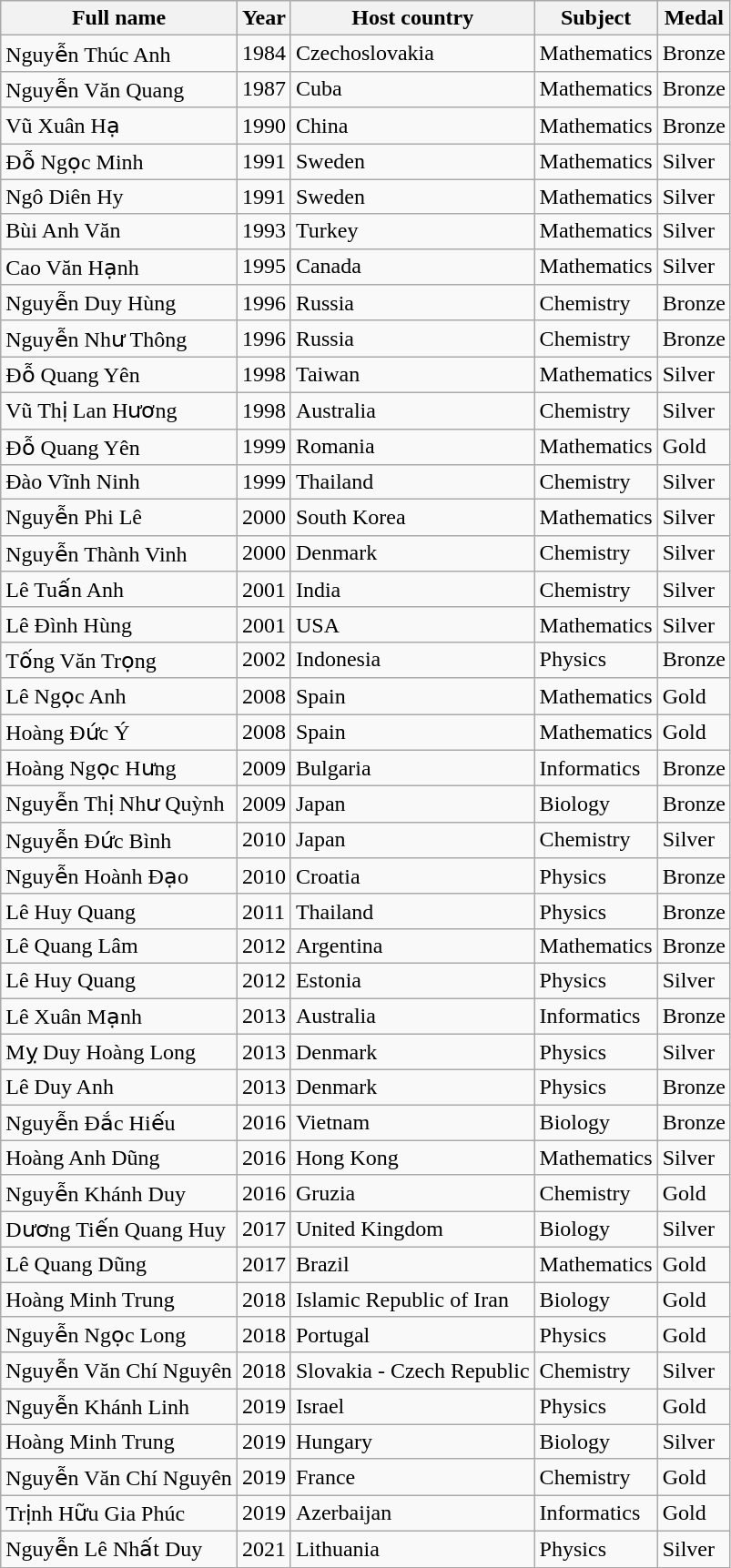<table class=wikitable>
<tr>
<th>Full name</th>
<th>Year</th>
<th>Host country</th>
<th>Subject</th>
<th>Medal</th>
</tr>
<tr>
<td>Nguyễn Thúc Anh</td>
<td>1984</td>
<td>Czechoslovakia</td>
<td>Mathematics</td>
<td>Bronze</td>
</tr>
<tr>
<td>Nguyễn Văn Quang</td>
<td>1987</td>
<td>Cuba</td>
<td>Mathematics</td>
<td>Bronze</td>
</tr>
<tr>
<td>Vũ Xuân Hạ</td>
<td>1990</td>
<td>China</td>
<td>Mathematics</td>
<td>Bronze</td>
</tr>
<tr>
<td>Đỗ Ngọc Minh</td>
<td>1991</td>
<td>Sweden</td>
<td>Mathematics</td>
<td>Silver</td>
</tr>
<tr>
<td>Ngô Diên Hy</td>
<td>1991</td>
<td>Sweden</td>
<td>Mathematics</td>
<td>Silver</td>
</tr>
<tr>
<td>Bùi Anh Văn</td>
<td>1993</td>
<td>Turkey</td>
<td>Mathematics</td>
<td>Silver</td>
</tr>
<tr>
<td>Cao Văn Hạnh</td>
<td>1995</td>
<td>Canada</td>
<td>Mathematics</td>
<td>Silver</td>
</tr>
<tr>
<td>Nguyễn Duy Hùng</td>
<td>1996</td>
<td>Russia</td>
<td>Chemistry</td>
<td>Bronze</td>
</tr>
<tr>
<td>Nguyễn Như Thông</td>
<td>1996</td>
<td>Russia</td>
<td>Chemistry</td>
<td>Bronze</td>
</tr>
<tr>
<td>Đỗ Quang Yên</td>
<td>1998</td>
<td>Taiwan</td>
<td>Mathematics</td>
<td>Silver</td>
</tr>
<tr>
<td>Vũ Thị Lan Hương</td>
<td>1998</td>
<td>Australia</td>
<td>Chemistry</td>
<td>Silver</td>
</tr>
<tr>
<td>Đỗ Quang Yên</td>
<td>1999</td>
<td>Romania</td>
<td>Mathematics</td>
<td>Gold</td>
</tr>
<tr>
<td>Đào Vĩnh Ninh</td>
<td>1999</td>
<td>Thailand</td>
<td>Chemistry</td>
<td>Silver</td>
</tr>
<tr>
<td>Nguyễn Phi Lê</td>
<td>2000</td>
<td>South Korea</td>
<td>Mathematics</td>
<td>Silver</td>
</tr>
<tr>
<td>Nguyễn Thành Vinh</td>
<td>2000</td>
<td>Denmark</td>
<td>Chemistry</td>
<td>Silver</td>
</tr>
<tr>
<td>Lê Tuấn Anh</td>
<td>2001</td>
<td>India</td>
<td>Chemistry</td>
<td>Silver</td>
</tr>
<tr>
<td>Lê Đình Hùng</td>
<td>2001</td>
<td>USA</td>
<td>Mathematics</td>
<td>Silver</td>
</tr>
<tr>
<td>Tống Văn Trọng</td>
<td>2002</td>
<td>Indonesia</td>
<td>Physics</td>
<td>Bronze</td>
</tr>
<tr>
<td>Lê Ngọc Anh</td>
<td>2008</td>
<td>Spain</td>
<td>Mathematics</td>
<td>Gold</td>
</tr>
<tr>
<td>Hoàng Đức Ý</td>
<td>2008</td>
<td>Spain</td>
<td>Mathematics</td>
<td>Gold</td>
</tr>
<tr>
<td>Hoàng Ngọc Hưng</td>
<td>2009</td>
<td>Bulgaria</td>
<td>Informatics</td>
<td>Bronze</td>
</tr>
<tr>
<td>Nguyễn Thị Như Quỳnh</td>
<td>2009</td>
<td>Japan</td>
<td>Biology</td>
<td>Bronze</td>
</tr>
<tr>
<td>Nguyễn Đức Bình</td>
<td>2010</td>
<td>Japan</td>
<td>Chemistry</td>
<td>Silver</td>
</tr>
<tr>
<td>Nguyễn Hoành Đạo</td>
<td>2010</td>
<td>Croatia</td>
<td>Physics</td>
<td>Bronze</td>
</tr>
<tr>
<td>Lê Huy Quang</td>
<td>2011</td>
<td>Thailand</td>
<td>Physics</td>
<td>Bronze</td>
</tr>
<tr>
<td>Lê Quang Lâm</td>
<td>2012</td>
<td>Argentina</td>
<td>Mathematics</td>
<td>Bronze</td>
</tr>
<tr>
<td>Lê Huy Quang</td>
<td>2012</td>
<td>Estonia</td>
<td>Physics</td>
<td>Silver</td>
</tr>
<tr>
<td>Lê Xuân Mạnh</td>
<td>2013</td>
<td>Australia</td>
<td>Informatics</td>
<td>Bronze</td>
</tr>
<tr>
<td>Mỵ Duy Hoàng Long</td>
<td>2013</td>
<td>Denmark</td>
<td>Physics</td>
<td>Silver</td>
</tr>
<tr>
<td>Lê Duy Anh</td>
<td>2013</td>
<td>Denmark</td>
<td>Physics</td>
<td>Bronze</td>
</tr>
<tr>
<td>Nguyễn Đắc Hiếu</td>
<td>2016</td>
<td>Vietnam</td>
<td>Biology</td>
<td>Bronze</td>
</tr>
<tr>
<td>Hoàng Anh Dũng</td>
<td>2016</td>
<td>Hong Kong</td>
<td>Mathematics</td>
<td>Silver</td>
</tr>
<tr>
<td>Nguyễn Khánh Duy</td>
<td>2016</td>
<td>Gruzia</td>
<td>Chemistry</td>
<td>Gold</td>
</tr>
<tr>
<td>Dương Tiến Quang Huy</td>
<td>2017</td>
<td>United Kingdom</td>
<td>Biology</td>
<td>Silver</td>
</tr>
<tr>
<td>Lê Quang Dũng</td>
<td>2017</td>
<td>Brazil</td>
<td>Mathematics</td>
<td>Gold</td>
</tr>
<tr>
<td>Hoàng Minh Trung</td>
<td>2018</td>
<td>Islamic Republic of Iran</td>
<td>Biology</td>
<td>Gold</td>
</tr>
<tr>
<td>Nguyễn Ngọc Long</td>
<td>2018</td>
<td>Portugal</td>
<td>Physics</td>
<td>Gold</td>
</tr>
<tr>
<td>Nguyễn Văn Chí Nguyên</td>
<td>2018</td>
<td>Slovakia - Czech Republic</td>
<td>Chemistry</td>
<td>Silver</td>
</tr>
<tr>
<td>Nguyễn Khánh Linh</td>
<td>2019</td>
<td>Israel</td>
<td>Physics</td>
<td>Gold</td>
</tr>
<tr>
<td>Hoàng Minh Trung</td>
<td>2019</td>
<td>Hungary</td>
<td>Biology</td>
<td>Silver</td>
</tr>
<tr>
<td>Nguyễn Văn Chí Nguyên</td>
<td>2019</td>
<td>France</td>
<td>Chemistry</td>
<td>Gold</td>
</tr>
<tr>
<td>Trịnh Hữu Gia Phúc</td>
<td>2019</td>
<td>Azerbaijan</td>
<td>Informatics</td>
<td>Gold</td>
</tr>
<tr>
<td>Nguyễn Lê Nhất Duy</td>
<td>2021</td>
<td>Lithuania</td>
<td>Physics</td>
<td>Silver</td>
</tr>
</table>
